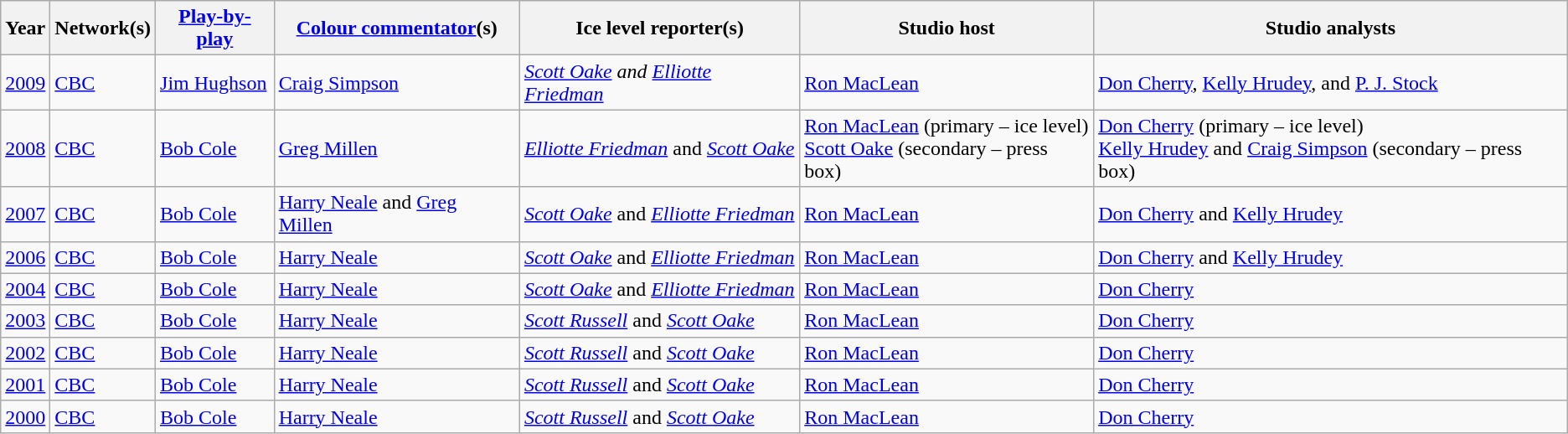<table class="wikitable">
<tr>
<th>Year</th>
<th>Network(s)</th>
<th><a href='#'>Play-by-play</a></th>
<th><a href='#'>Colour commentator</a>(s)</th>
<th>Ice level reporter(s)</th>
<th>Studio host</th>
<th>Studio analysts</th>
</tr>
<tr>
<td><a href='#'>2009</a></td>
<td><a href='#'>CBC</a></td>
<td><a href='#'>Jim Hughson</a></td>
<td><a href='#'>Craig Simpson</a></td>
<td><em><a href='#'>Scott Oake</a> and <a href='#'>Elliotte Friedman</a></em></td>
<td><a href='#'>Ron MacLean</a></td>
<td><a href='#'>Don Cherry</a>, <a href='#'>Kelly Hrudey</a>, and <a href='#'>P. J. Stock</a></td>
</tr>
<tr>
<td><a href='#'>2008</a></td>
<td><a href='#'>CBC</a></td>
<td><a href='#'>Bob Cole</a></td>
<td><a href='#'>Greg Millen</a></td>
<td><em><a href='#'>Elliotte Friedman</a></em> and <em><a href='#'>Scott Oake</a></em></td>
<td><a href='#'>Ron MacLean</a> (primary – ice level)<br><a href='#'>Scott Oake</a> (secondary – press box)</td>
<td><a href='#'>Don Cherry</a> (primary – ice level)<br><a href='#'>Kelly Hrudey</a> and <a href='#'>Craig Simpson</a> (secondary – press box)</td>
</tr>
<tr>
<td><a href='#'>2007</a></td>
<td><a href='#'>CBC</a></td>
<td><a href='#'>Bob Cole</a></td>
<td><a href='#'>Harry Neale</a> and <a href='#'>Greg Millen</a></td>
<td><em><a href='#'>Scott Oake</a></em> and <em><a href='#'>Elliotte Friedman</a></em></td>
<td><a href='#'>Ron MacLean</a></td>
<td><a href='#'>Don Cherry</a> and <a href='#'>Kelly Hrudey</a></td>
</tr>
<tr>
<td><a href='#'>2006</a></td>
<td><a href='#'>CBC</a></td>
<td><a href='#'>Bob Cole</a></td>
<td><a href='#'>Harry Neale</a></td>
<td><em><a href='#'>Scott Oake</a></em> and <em><a href='#'>Elliotte Friedman</a></em></td>
<td><a href='#'>Ron MacLean</a></td>
<td><a href='#'>Don Cherry</a> and <a href='#'>Kelly Hrudey</a></td>
</tr>
<tr>
<td><a href='#'>2004</a></td>
<td><a href='#'>CBC</a></td>
<td><a href='#'>Bob Cole</a></td>
<td><a href='#'>Harry Neale</a></td>
<td><em><a href='#'>Scott Oake</a></em> and <em><a href='#'>Elliotte Friedman</a></em></td>
<td><a href='#'>Ron MacLean</a></td>
<td><a href='#'>Don Cherry</a></td>
</tr>
<tr>
<td><a href='#'>2003</a></td>
<td><a href='#'>CBC</a></td>
<td><a href='#'>Bob Cole</a></td>
<td><a href='#'>Harry Neale</a></td>
<td><em><a href='#'>Scott Russell</a></em> and <em><a href='#'>Scott Oake</a></em></td>
<td><a href='#'>Ron MacLean</a></td>
<td><a href='#'>Don Cherry</a></td>
</tr>
<tr>
<td><a href='#'>2002</a></td>
<td><a href='#'>CBC</a></td>
<td><a href='#'>Bob Cole</a></td>
<td><a href='#'>Harry Neale</a></td>
<td><em><a href='#'>Scott Russell</a></em> and <em><a href='#'>Scott Oake</a></em></td>
<td><a href='#'>Ron MacLean</a></td>
<td><a href='#'>Don Cherry</a></td>
</tr>
<tr>
<td><a href='#'>2001</a></td>
<td><a href='#'>CBC</a></td>
<td><a href='#'>Bob Cole</a></td>
<td><a href='#'>Harry Neale</a></td>
<td><em><a href='#'>Scott Russell</a></em> and <em><a href='#'>Scott Oake</a></em></td>
<td><a href='#'>Ron MacLean</a></td>
<td><a href='#'>Don Cherry</a></td>
</tr>
<tr>
<td><a href='#'>2000</a></td>
<td><a href='#'>CBC</a></td>
<td><a href='#'>Bob Cole</a></td>
<td><a href='#'>Harry Neale</a></td>
<td><em><a href='#'>Scott Russell</a></em> and <em><a href='#'>Scott Oake</a></em></td>
<td><a href='#'>Ron MacLean</a></td>
<td><a href='#'>Don Cherry</a></td>
</tr>
</table>
